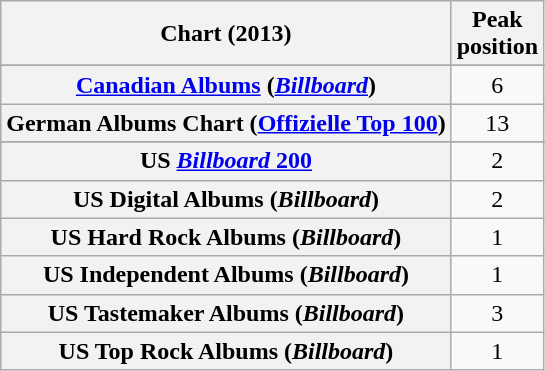<table class="wikitable sortable plainrowheaders">
<tr>
<th scope="col">Chart (2013)</th>
<th scope="col">Peak<br>position</th>
</tr>
<tr>
</tr>
<tr>
<th scope="row"><a href='#'>Canadian Albums</a> (<em><a href='#'>Billboard</a></em>)</th>
<td style="text-align:center;">6</td>
</tr>
<tr>
<th scope="row">German Albums Chart (<a href='#'>Offizielle Top 100</a>)</th>
<td align="center">13</td>
</tr>
<tr>
</tr>
<tr>
</tr>
<tr>
</tr>
<tr>
</tr>
<tr>
<th scope="row">US <a href='#'><em>Billboard</em> 200</a></th>
<td style="text-align:center;">2</td>
</tr>
<tr>
<th scope="row">US Digital Albums (<em>Billboard</em>)</th>
<td style="text-align:center;">2</td>
</tr>
<tr>
<th scope="row">US Hard Rock Albums (<em>Billboard</em>)</th>
<td style="text-align:center;">1</td>
</tr>
<tr>
<th scope="row">US Independent Albums (<em>Billboard</em>)</th>
<td style="text-align:center;">1</td>
</tr>
<tr>
<th scope="row">US Tastemaker Albums (<em>Billboard</em>)</th>
<td style="text-align:center;">3</td>
</tr>
<tr>
<th scope="row">US Top Rock Albums (<em>Billboard</em>)</th>
<td style="text-align:center;">1</td>
</tr>
</table>
